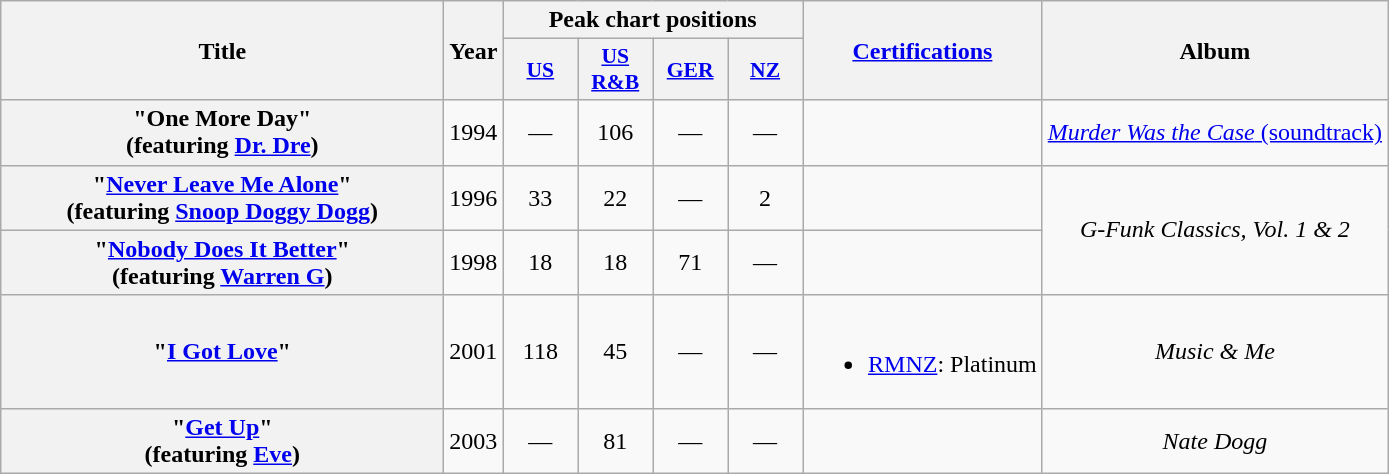<table class="wikitable plainrowheaders" style="text-align:center;">
<tr>
<th scope="col" rowspan="2" style="width:18em;">Title</th>
<th scope="col" rowspan="2">Year</th>
<th scope="col" colspan="4">Peak chart positions</th>
<th scope="col" rowspan="2"><a href='#'>Certifications</a></th>
<th scope="col" rowspan="2">Album</th>
</tr>
<tr>
<th scope="col" style="width:3em;font-size:90%;"><a href='#'>US</a><br></th>
<th scope="col" style="width:3em;font-size:90%;"><a href='#'>US<br>R&B</a><br></th>
<th scope="col" style="width:3em;font-size:90%;"><a href='#'>GER</a><br></th>
<th scope="col" style="width:3em;font-size:90%;"><a href='#'>NZ</a><br></th>
</tr>
<tr>
<th scope="row">"One More Day"<br><span>(featuring <a href='#'>Dr. Dre</a>)</span></th>
<td>1994</td>
<td>—</td>
<td>106</td>
<td>—</td>
<td>—</td>
<td></td>
<td><a href='#'><em>Murder Was the Case</em> (soundtrack)</a></td>
</tr>
<tr>
<th scope="row">"<a href='#'>Never Leave Me Alone</a>"<br><span>(featuring <a href='#'>Snoop Doggy Dogg</a>)</span></th>
<td>1996</td>
<td>33</td>
<td>22</td>
<td>—</td>
<td>2</td>
<td></td>
<td rowspan="2"><em>G-Funk Classics, Vol. 1 & 2</em></td>
</tr>
<tr>
<th scope="row">"<a href='#'>Nobody Does It Better</a>"<br><span>(featuring <a href='#'>Warren G</a>)</span></th>
<td>1998</td>
<td>18</td>
<td>18</td>
<td>71</td>
<td>—</td>
<td></td>
</tr>
<tr>
<th scope="row">"<a href='#'>I Got Love</a>"</th>
<td>2001</td>
<td>118</td>
<td>45</td>
<td>—</td>
<td>—</td>
<td><br><ul><li><a href='#'>RMNZ</a>: Platinum</li></ul></td>
<td><em>Music & Me</em></td>
</tr>
<tr>
<th scope="row">"<a href='#'>Get Up</a>"<br><span>(featuring <a href='#'>Eve</a>)</span></th>
<td>2003</td>
<td>—</td>
<td>81</td>
<td>—</td>
<td>—</td>
<td></td>
<td><em>Nate Dogg</em></td>
</tr>
</table>
